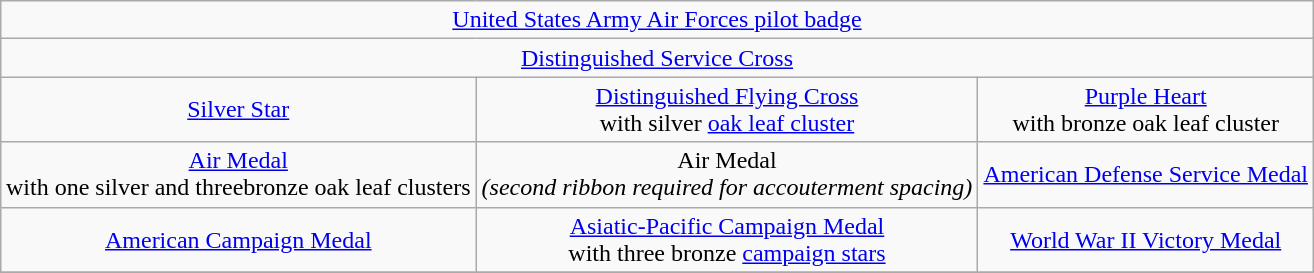<table class="wikitable" style="margin:1em auto; text-align:center;">
<tr>
<td colspan="3"><a href='#'>United States Army Air Forces pilot badge</a></td>
</tr>
<tr>
<td colspan="3"><a href='#'>Distinguished Service Cross</a></td>
</tr>
<tr>
<td><a href='#'>Silver Star</a></td>
<td><a href='#'>Distinguished Flying Cross</a><br>with silver <a href='#'>oak leaf cluster</a></td>
<td><a href='#'>Purple Heart</a><br>with bronze oak leaf cluster</td>
</tr>
<tr>
<td><a href='#'>Air Medal</a><br>with one silver and threebronze oak leaf clusters</td>
<td>Air Medal<br><em>(second ribbon required for accouterment spacing)</em></td>
<td><a href='#'>American Defense Service Medal</a></td>
</tr>
<tr>
<td><a href='#'>American Campaign Medal</a></td>
<td><a href='#'>Asiatic-Pacific Campaign Medal</a><br>with three bronze <a href='#'>campaign stars</a></td>
<td><a href='#'>World War II Victory Medal</a></td>
</tr>
<tr>
</tr>
</table>
